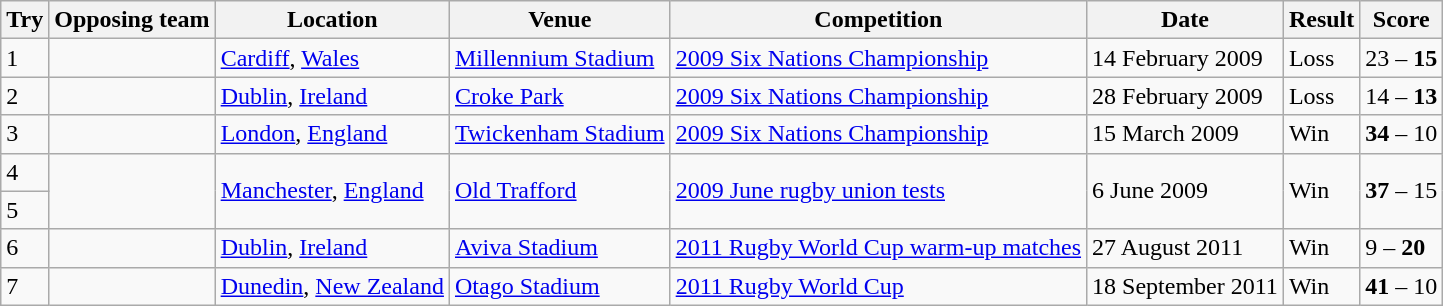<table class="wikitable">
<tr>
<th>Try</th>
<th>Opposing team</th>
<th>Location</th>
<th>Venue</th>
<th>Competition</th>
<th>Date</th>
<th>Result</th>
<th>Score</th>
</tr>
<tr>
<td>1</td>
<td></td>
<td><a href='#'>Cardiff</a>, <a href='#'>Wales</a></td>
<td><a href='#'>Millennium Stadium</a></td>
<td><a href='#'>2009 Six Nations Championship</a></td>
<td>14 February 2009</td>
<td>Loss</td>
<td>23 – <strong>15</strong></td>
</tr>
<tr>
<td>2</td>
<td></td>
<td><a href='#'>Dublin</a>, <a href='#'>Ireland</a></td>
<td><a href='#'>Croke Park</a></td>
<td><a href='#'>2009 Six Nations Championship</a></td>
<td>28 February 2009</td>
<td>Loss</td>
<td>14 – <strong>13</strong></td>
</tr>
<tr>
<td>3</td>
<td></td>
<td><a href='#'>London</a>, <a href='#'>England</a></td>
<td><a href='#'>Twickenham Stadium</a></td>
<td><a href='#'>2009 Six Nations Championship</a></td>
<td>15 March 2009</td>
<td>Win</td>
<td><strong>34</strong> – 10</td>
</tr>
<tr>
<td>4</td>
<td rowspan="2"></td>
<td rowspan="2"><a href='#'>Manchester</a>, <a href='#'>England</a></td>
<td rowspan="2"><a href='#'>Old Trafford</a></td>
<td rowspan="2"><a href='#'>2009 June rugby union tests</a></td>
<td rowspan="2">6 June 2009</td>
<td rowspan="2">Win</td>
<td rowspan="2"><strong>37</strong> – 15</td>
</tr>
<tr>
<td>5</td>
</tr>
<tr>
<td>6</td>
<td></td>
<td><a href='#'>Dublin</a>, <a href='#'>Ireland</a></td>
<td><a href='#'>Aviva Stadium</a></td>
<td><a href='#'>2011 Rugby World Cup warm-up matches</a></td>
<td>27 August 2011</td>
<td>Win</td>
<td>9 – <strong>20</strong></td>
</tr>
<tr>
<td>7</td>
<td></td>
<td><a href='#'>Dunedin</a>, <a href='#'>New Zealand</a></td>
<td><a href='#'>Otago Stadium</a></td>
<td><a href='#'>2011 Rugby World Cup</a></td>
<td>18 September 2011</td>
<td>Win</td>
<td><strong>41</strong> – 10</td>
</tr>
</table>
